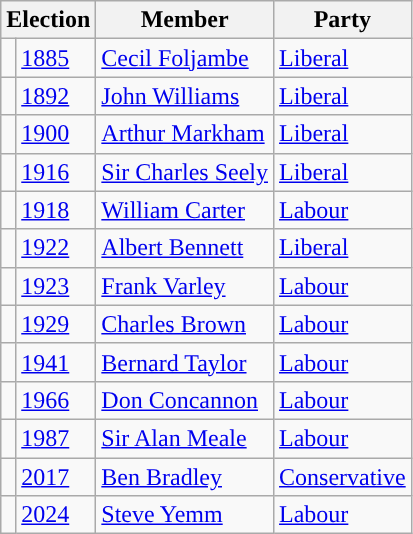<table class="wikitable">
<tr>
<th colspan="2">Election</th>
<th>Member</th>
<th>Party</th>
</tr>
<tr>
<td style="color:inherit;background-color: "></td>
<td><a href='#'>1885</a></td>
<td><a href='#'>Cecil Foljambe</a></td>
<td><a href='#'>Liberal</a></td>
</tr>
<tr>
<td style="color:inherit;background-color: "></td>
<td><a href='#'>1892</a></td>
<td><a href='#'>John Williams</a></td>
<td><a href='#'>Liberal</a></td>
</tr>
<tr>
<td style="color:inherit;background-color: "></td>
<td><a href='#'>1900</a></td>
<td><a href='#'>Arthur Markham</a></td>
<td><a href='#'>Liberal</a></td>
</tr>
<tr>
<td style="color:inherit;background-color: "></td>
<td><a href='#'>1916</a></td>
<td><a href='#'>Sir Charles Seely</a></td>
<td><a href='#'>Liberal</a></td>
</tr>
<tr>
<td style="color:inherit;background-color: "></td>
<td><a href='#'>1918</a></td>
<td><a href='#'>William Carter</a></td>
<td><a href='#'>Labour</a></td>
</tr>
<tr>
<td style="color:inherit;background-color: "></td>
<td><a href='#'>1922</a></td>
<td><a href='#'>Albert Bennett</a></td>
<td><a href='#'>Liberal</a></td>
</tr>
<tr>
<td style="color:inherit;background-color: "></td>
<td><a href='#'>1923</a></td>
<td><a href='#'>Frank Varley</a></td>
<td><a href='#'>Labour</a></td>
</tr>
<tr>
<td style="color:inherit;background-color: "></td>
<td><a href='#'>1929</a></td>
<td><a href='#'>Charles Brown</a></td>
<td><a href='#'>Labour</a></td>
</tr>
<tr>
<td style="color:inherit;background-color: "></td>
<td><a href='#'>1941</a></td>
<td><a href='#'>Bernard Taylor</a></td>
<td><a href='#'>Labour</a></td>
</tr>
<tr>
<td style="color:inherit;background-color: "></td>
<td><a href='#'>1966</a></td>
<td><a href='#'>Don Concannon</a></td>
<td><a href='#'>Labour</a></td>
</tr>
<tr>
<td style="color:inherit;background-color: "></td>
<td><a href='#'>1987</a></td>
<td><a href='#'>Sir Alan Meale</a></td>
<td><a href='#'>Labour</a></td>
</tr>
<tr>
<td style="color:inherit;background-color: "></td>
<td><a href='#'>2017</a></td>
<td><a href='#'>Ben Bradley</a></td>
<td><a href='#'>Conservative</a></td>
</tr>
<tr>
<td style="color:inherit;background-color: "></td>
<td><a href='#'>2024</a></td>
<td><a href='#'>Steve Yemm</a></td>
<td><a href='#'>Labour</a></td>
</tr>
</table>
